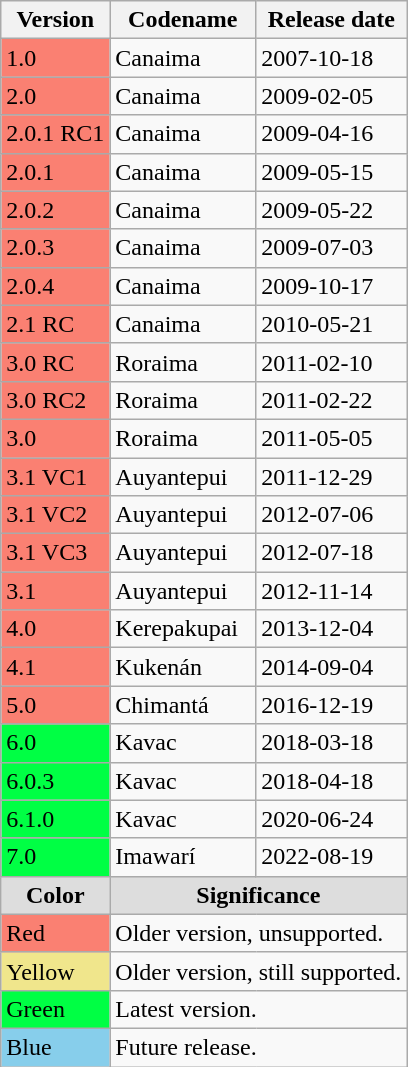<table class="wikitable mw-collapsible mw-collapsed">
<tr>
<th>Version</th>
<th>Codename</th>
<th>Release date</th>
</tr>
<tr>
<td style="background-color:#fa8072;">1.0</td>
<td>Canaima</td>
<td>2007-10-18</td>
</tr>
<tr>
<td style="background-color:#fa8072;">2.0</td>
<td>Canaima</td>
<td>2009-02-05</td>
</tr>
<tr>
<td style="background-color:#fa8072;">2.0.1 RC1</td>
<td>Canaima</td>
<td>2009-04-16</td>
</tr>
<tr>
<td style="background-color:#fa8072;">2.0.1</td>
<td>Canaima</td>
<td>2009-05-15</td>
</tr>
<tr>
<td style="background-color:#fa8072;">2.0.2</td>
<td>Canaima</td>
<td>2009-05-22</td>
</tr>
<tr>
<td style="background-color:#fa8072;">2.0.3</td>
<td>Canaima</td>
<td>2009-07-03</td>
</tr>
<tr>
<td style="background-color:#fa8072;">2.0.4</td>
<td>Canaima</td>
<td>2009-10-17</td>
</tr>
<tr>
<td style="background-color:#fa8072;">2.1 RC</td>
<td>Canaima</td>
<td>2010-05-21</td>
</tr>
<tr>
<td style="background-color:#fa8072;">3.0 RC</td>
<td>Roraima</td>
<td>2011-02-10</td>
</tr>
<tr>
<td style="background-color:#fa8072;">3.0 RC2</td>
<td>Roraima</td>
<td>2011-02-22</td>
</tr>
<tr>
<td style="background-color:#fa8072;">3.0</td>
<td>Roraima</td>
<td>2011-05-05</td>
</tr>
<tr>
<td style="background-color:#fa8072;">3.1 VC1</td>
<td>Auyantepui</td>
<td>2011-12-29</td>
</tr>
<tr>
<td style="background-color:#fa8072;">3.1 VC2</td>
<td>Auyantepui</td>
<td>2012-07-06</td>
</tr>
<tr>
<td style="background-color:#fa8072;">3.1 VC3</td>
<td>Auyantepui</td>
<td>2012-07-18</td>
</tr>
<tr>
<td style="background-color:#fa8072">3.1</td>
<td>Auyantepui</td>
<td>2012-11-14</td>
</tr>
<tr>
<td style="background-color:#fa8072">4.0</td>
<td>Kerepakupai</td>
<td>2013-12-04</td>
</tr>
<tr>
<td style="background-color:#fa8072">4.1</td>
<td>Kukenán</td>
<td>2014-09-04</td>
</tr>
<tr>
<td style="background-color:#fa8072">5.0</td>
<td>Chimantá</td>
<td>2016-12-19</td>
</tr>
<tr>
<td style="background-color:#00ff44">6.0</td>
<td>Kavac</td>
<td>2018-03-18</td>
</tr>
<tr>
<td style="background-color:#00ff44">6.0.3</td>
<td>Kavac</td>
<td>2018-04-18</td>
</tr>
<tr>
<td style="background-color:#00ff44;">6.1.0</td>
<td>Kavac</td>
<td>2020-06-24</td>
</tr>
<tr>
<td style="background-color:#00ff44;">7.0</td>
<td>Imawarí</td>
<td>2022-08-19</td>
</tr>
<tr>
<th colspan="1" style="background:#DDDDDD;">Color</th>
<th colspan="2" style="background:#DDDDDD;">Significance</th>
</tr>
<tr>
<td colspan="1" style="background-color:#fa8072;">Red</td>
<td colspan="2">Older version, unsupported.</td>
</tr>
<tr>
<td colspan="1" style="background-color:#f0e68c;">Yellow</td>
<td colspan="2">Older version, still supported.</td>
</tr>
<tr>
<td colspan="1" style="background-color:#00ff44;">Green</td>
<td colspan="2">Latest version.</td>
</tr>
<tr>
<td colspan="1" style="background-color:#87ceeb;">Blue</td>
<td colspan="2">Future release.</td>
</tr>
</table>
